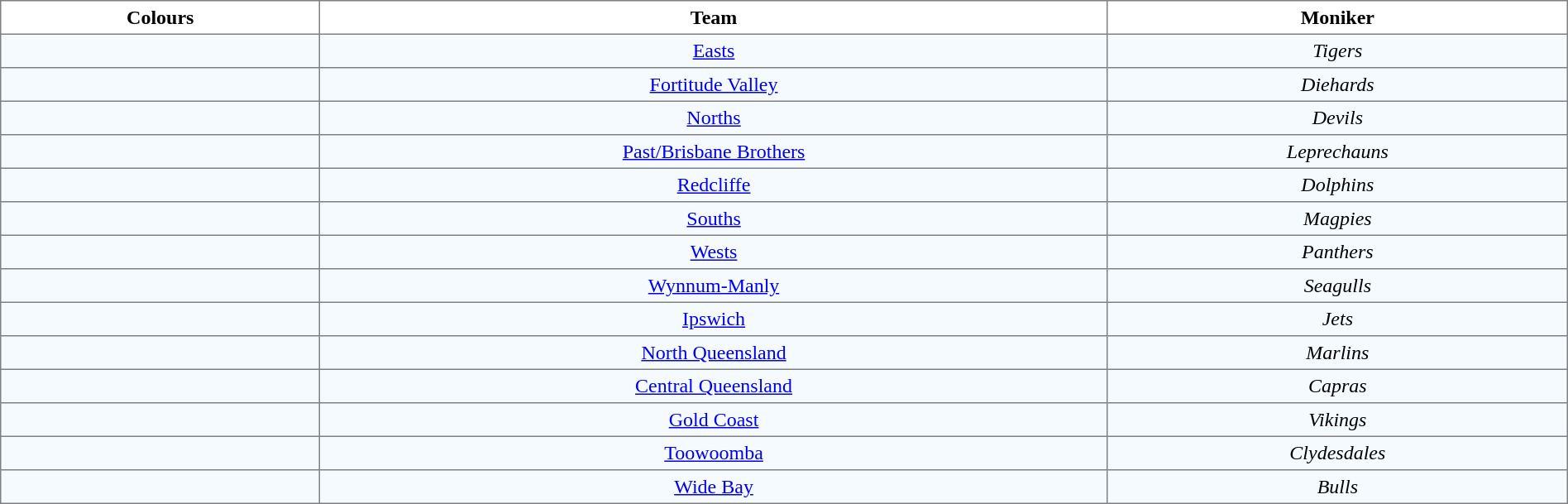<table border="1" cellpadding="4" cellspacing="0" style="border-collapse:collapse; font-size:100%; width:100%;">
<tr>
<th>Colours</th>
<th>Team</th>
<th>Moniker</th>
</tr>
<tr style="text-align:center; background:#f5faff;">
<td align="left"></td>
<td><a href='#'>Easts</a></td>
<td><em>Tigers</em></td>
</tr>
<tr style="text-align:center; background:#f5faff;">
<td align="left"></td>
<td><a href='#'>Fortitude Valley</a></td>
<td><em>Diehards</em></td>
</tr>
<tr style="text-align:center; background:#f5faff;">
<td align="left"></td>
<td><a href='#'>Norths</a></td>
<td><em>Devils</em></td>
</tr>
<tr style="text-align:center; background:#f5faff;">
<td align="left"></td>
<td><a href='#'>Past/Brisbane Brothers</a></td>
<td><em>Leprechauns</em></td>
</tr>
<tr style="text-align:center; background:#f5faff;">
<td align="left"></td>
<td><a href='#'>Redcliffe</a></td>
<td><em>Dolphins</em></td>
</tr>
<tr style="text-align:center; background:#f5faff;">
<td align="left"></td>
<td><a href='#'>Souths</a></td>
<td><em>Magpies</em></td>
</tr>
<tr style="text-align:center; background:#f5faff;">
<td align="left"></td>
<td><a href='#'>Wests</a></td>
<td><em>Panthers</em></td>
</tr>
<tr style="text-align:center; background:#f5faff;">
<td align="left"></td>
<td><a href='#'>Wynnum-Manly</a></td>
<td><em>Seagulls</em></td>
</tr>
<tr style="text-align:center; background:#f5faff;">
<td align="left"></td>
<td><a href='#'>Ipswich</a></td>
<td><em>Jets</em></td>
</tr>
<tr style="text-align:center; background:#f5faff;">
<td align="left"></td>
<td><a href='#'>North Queensland</a></td>
<td><em>Marlins</em></td>
</tr>
<tr style="text-align:center; background:#f5faff;">
<td align="left"></td>
<td><a href='#'>Central Queensland</a></td>
<td><em>Capras</em></td>
</tr>
<tr style="text-align:center; background:#f5faff;">
<td align="left"></td>
<td><a href='#'>Gold Coast</a></td>
<td><em>Vikings</em></td>
</tr>
<tr style="text-align:center; background:#f5faff;">
<td align="left"></td>
<td><a href='#'>Toowoomba</a></td>
<td><em>Clydesdales</em></td>
</tr>
<tr style="text-align:center; background:#f5faff;">
<td align="left"></td>
<td><a href='#'>Wide Bay</a></td>
<td><em>Bulls</em></td>
</tr>
</table>
